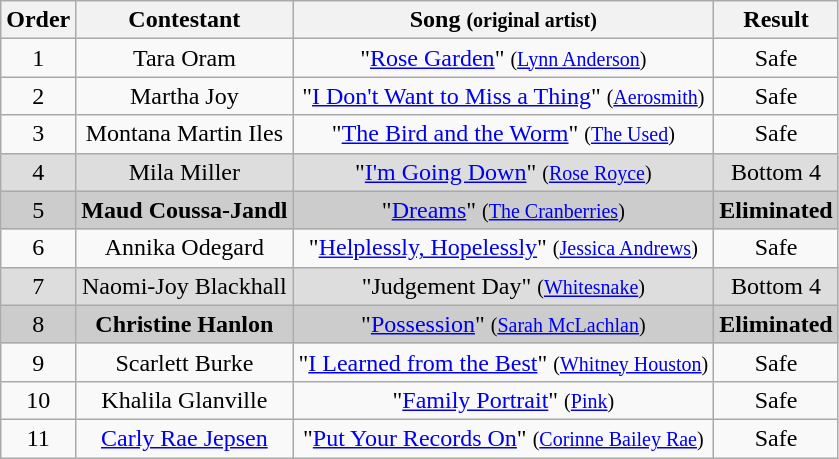<table class="wikitable plainrowheaders" style="text-align:center;">
<tr>
<th>Order</th>
<th>Contestant</th>
<th>Song <small>(original artist)</small></th>
<th>Result</th>
</tr>
<tr>
<td>1</td>
<td>Tara Oram</td>
<td>"<a href='#'>Rose Garden</a>" <small>(<a href='#'>Lynn Anderson</a>)</small></td>
<td>Safe</td>
</tr>
<tr>
<td>2</td>
<td>Martha Joy</td>
<td>"<a href='#'>I Don't Want to Miss a Thing</a>" <small>(<a href='#'>Aerosmith</a>)</small></td>
<td>Safe</td>
</tr>
<tr>
<td>3</td>
<td>Montana Martin Iles</td>
<td>"<a href='#'>The Bird and the Worm</a>" <small>(<a href='#'>The Used</a>)</small></td>
<td>Safe</td>
</tr>
<tr style="background:#ddd;">
<td>4</td>
<td>Mila Miller</td>
<td>"<a href='#'>I'm Going Down</a>" <small>(<a href='#'>Rose Royce</a>)</small></td>
<td>Bottom 4</td>
</tr>
<tr style="background:#ccc;">
<td>5</td>
<td><strong>Maud Coussa-Jandl</strong></td>
<td>"<a href='#'>Dreams</a>" <small>(<a href='#'>The Cranberries</a>)</small></td>
<td><strong>Eliminated</strong></td>
</tr>
<tr>
<td>6</td>
<td>Annika Odegard</td>
<td>"<a href='#'>Helplessly, Hopelessly</a>" <small>(<a href='#'>Jessica Andrews</a>)</small></td>
<td>Safe</td>
</tr>
<tr style="background:#ddd;">
<td>7</td>
<td>Naomi-Joy Blackhall</td>
<td>"Judgement Day" <small>(<a href='#'>Whitesnake</a>)</small></td>
<td>Bottom 4</td>
</tr>
<tr style="background:#ccc;">
<td>8</td>
<td><strong>Christine Hanlon</strong></td>
<td>"<a href='#'>Possession</a>" <small>(<a href='#'>Sarah McLachlan</a>)</small></td>
<td><strong>Eliminated</strong></td>
</tr>
<tr>
<td>9</td>
<td>Scarlett Burke</td>
<td>"<a href='#'>I Learned from the Best</a>" <small>(<a href='#'>Whitney Houston</a>)</small></td>
<td>Safe</td>
</tr>
<tr>
<td>10</td>
<td>Khalila Glanville</td>
<td>"<a href='#'>Family Portrait</a>" <small>(<a href='#'>Pink</a>)</small></td>
<td>Safe</td>
</tr>
<tr>
<td>11</td>
<td><a href='#'>Carly Rae Jepsen</a></td>
<td>"<a href='#'>Put Your Records On</a>" <small>(<a href='#'>Corinne Bailey Rae</a>)</small></td>
<td>Safe</td>
</tr>
</table>
